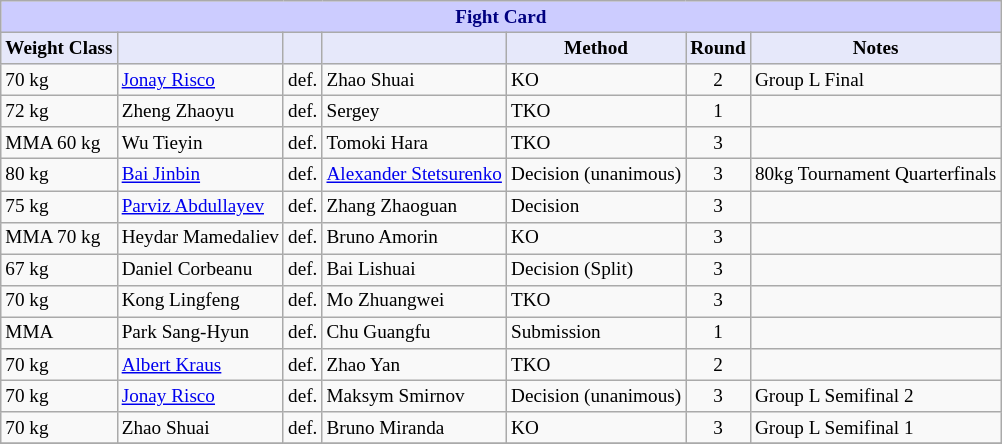<table class="wikitable" style="font-size: 80%;">
<tr>
<th colspan="8" style="background-color: #ccf; color: #000080; text-align: center;"><strong>Fight Card</strong></th>
</tr>
<tr>
<th colspan="1" style="background-color: #E6E8FA; color: #000000; text-align: center;">Weight Class</th>
<th colspan="1" style="background-color: #E6E8FA; color: #000000; text-align: center;"></th>
<th colspan="1" style="background-color: #E6E8FA; color: #000000; text-align: center;"></th>
<th colspan="1" style="background-color: #E6E8FA; color: #000000; text-align: center;"></th>
<th colspan="1" style="background-color: #E6E8FA; color: #000000; text-align: center;">Method</th>
<th colspan="1" style="background-color: #E6E8FA; color: #000000; text-align: center;">Round</th>
<th colspan="1" style="background-color: #E6E8FA; color: #000000; text-align: center;">Notes</th>
</tr>
<tr>
<td>70 kg</td>
<td> <a href='#'>Jonay Risco</a></td>
<td align=center>def.</td>
<td> Zhao Shuai</td>
<td>KO</td>
<td align=center>2</td>
<td>Group L Final</td>
</tr>
<tr>
<td>72 kg</td>
<td> Zheng Zhaoyu</td>
<td align=center>def.</td>
<td> Sergey</td>
<td>TKO</td>
<td align=center>1</td>
<td></td>
</tr>
<tr>
<td>MMA 60 kg</td>
<td> Wu Tieyin</td>
<td align=center>def.</td>
<td> Tomoki Hara</td>
<td>TKO</td>
<td align=center>3</td>
<td></td>
</tr>
<tr>
<td>80 kg</td>
<td> <a href='#'>Bai Jinbin</a></td>
<td align=center>def.</td>
<td> <a href='#'>Alexander Stetsurenko</a></td>
<td>Decision (unanimous)</td>
<td align=center>3</td>
<td>80kg Tournament Quarterfinals</td>
</tr>
<tr>
<td>75 kg</td>
<td> <a href='#'>Parviz Abdullayev</a></td>
<td align=center>def.</td>
<td> Zhang Zhaoguan</td>
<td>Decision</td>
<td align=center>3</td>
<td></td>
</tr>
<tr>
<td>MMA 70 kg</td>
<td> Heydar Mamedaliev</td>
<td align=center>def.</td>
<td> Bruno Amorin</td>
<td>KO</td>
<td align=center>3</td>
<td></td>
</tr>
<tr>
<td>67 kg</td>
<td> Daniel Corbeanu</td>
<td align=center>def.</td>
<td> Bai Lishuai</td>
<td>Decision (Split)</td>
<td align=center>3</td>
<td></td>
</tr>
<tr>
<td>70 kg</td>
<td> Kong Lingfeng</td>
<td align=center>def.</td>
<td> Mo Zhuangwei</td>
<td>TKO</td>
<td align=center>3</td>
<td></td>
</tr>
<tr>
<td>MMA</td>
<td> Park Sang-Hyun</td>
<td align=center>def.</td>
<td> Chu Guangfu</td>
<td>Submission</td>
<td align=center>1</td>
<td></td>
</tr>
<tr>
<td>70 kg</td>
<td> <a href='#'>Albert Kraus</a></td>
<td align=center>def.</td>
<td> Zhao Yan</td>
<td>TKO</td>
<td align=center>2</td>
<td></td>
</tr>
<tr>
<td>70 kg</td>
<td> <a href='#'>Jonay Risco</a></td>
<td align=center>def.</td>
<td> Maksym Smirnov</td>
<td>Decision (unanimous)</td>
<td align=center>3</td>
<td>Group L Semifinal 2</td>
</tr>
<tr>
<td>70 kg</td>
<td> Zhao Shuai</td>
<td align=center>def.</td>
<td> Bruno Miranda</td>
<td>KO</td>
<td align=center>3</td>
<td>Group L Semifinal 1</td>
</tr>
<tr>
</tr>
</table>
